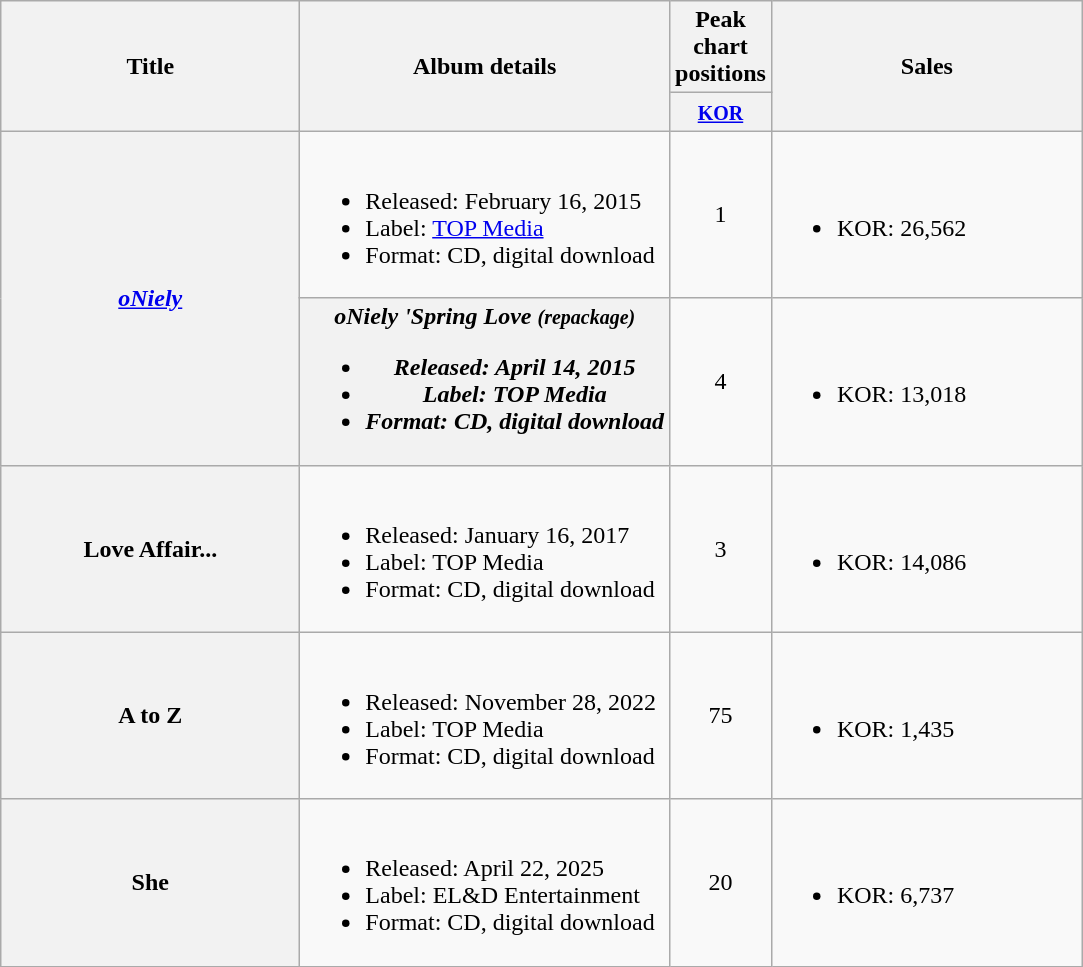<table class="wikitable plainrowheaders">
<tr>
<th rowspan="2" style="width:12em;">Title</th>
<th rowspan="2">Album details</th>
<th colspan="1">Peak chart positions</th>
<th rowspan=2 width="200">Sales</th>
</tr>
<tr>
<th width="30"><small><a href='#'>KOR</a></small><br></th>
</tr>
<tr>
<th scope="row" rowspan="2"><em><a href='#'>oNiely</a></em></th>
<td><br><ul><li>Released: February 16, 2015</li><li>Label: <a href='#'>TOP Media</a></li><li>Format: CD, digital download</li></ul></td>
<td align="center">1</td>
<td><br><ul><li>KOR: 26,562</li></ul></td>
</tr>
<tr>
<th scope="row"><em>oNiely 'Spring Love<strong> <small>(repackage)</small><br><ul><li>Released: April 14, 2015</li><li>Label: TOP Media</li><li>Format: CD, digital download</li></ul></th>
<td align="center">4</td>
<td><br><ul><li>KOR: 13,018</li></ul></td>
</tr>
<tr>
<th scope="row"></em>Love Affair...<em></th>
<td><br><ul><li>Released: January 16, 2017</li><li>Label: TOP Media</li><li>Format: CD, digital download</li></ul></td>
<td align="center">3</td>
<td><br><ul><li>KOR: 14,086</li></ul></td>
</tr>
<tr>
<th scope="row"></em>A to Z<em></th>
<td><br><ul><li>Released: November 28, 2022</li><li>Label: TOP Media</li><li>Format: CD, digital download</li></ul></td>
<td align="center">75</td>
<td><br><ul><li>KOR: 1,435</li></ul></td>
</tr>
<tr>
<th scope="row"></em>She<em></th>
<td><br><ul><li>Released: April 22, 2025</li><li>Label: EL&D Entertainment</li><li>Format: CD, digital download</li></ul></td>
<td align="center">20</td>
<td><br><ul><li>KOR: 6,737</li></ul></td>
</tr>
</table>
